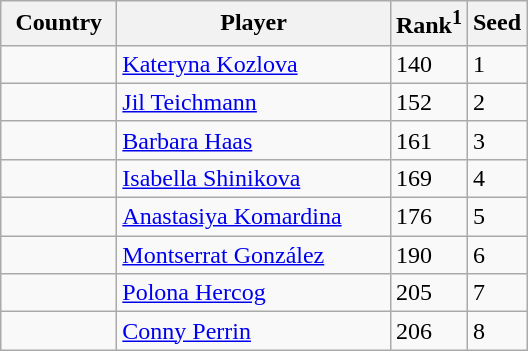<table class="sortable wikitable">
<tr>
<th width="70">Country</th>
<th width="175">Player</th>
<th>Rank<sup>1</sup></th>
<th>Seed</th>
</tr>
<tr>
<td></td>
<td><a href='#'>Kateryna Kozlova</a></td>
<td>140</td>
<td>1</td>
</tr>
<tr>
<td></td>
<td><a href='#'>Jil Teichmann</a></td>
<td>152</td>
<td>2</td>
</tr>
<tr>
<td></td>
<td><a href='#'>Barbara Haas</a></td>
<td>161</td>
<td>3</td>
</tr>
<tr>
<td></td>
<td><a href='#'>Isabella Shinikova</a></td>
<td>169</td>
<td>4</td>
</tr>
<tr>
<td></td>
<td><a href='#'>Anastasiya Komardina</a></td>
<td>176</td>
<td>5</td>
</tr>
<tr>
<td></td>
<td><a href='#'>Montserrat González</a></td>
<td>190</td>
<td>6</td>
</tr>
<tr>
<td></td>
<td><a href='#'>Polona Hercog</a></td>
<td>205</td>
<td>7</td>
</tr>
<tr>
<td></td>
<td><a href='#'>Conny Perrin</a></td>
<td>206</td>
<td>8</td>
</tr>
</table>
